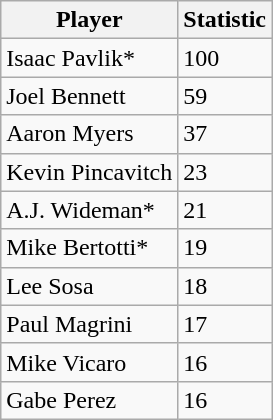<table class="wikitable">
<tr>
<th>Player</th>
<th>Statistic</th>
</tr>
<tr>
<td>Isaac Pavlik*</td>
<td>100</td>
</tr>
<tr>
<td>Joel Bennett</td>
<td>59</td>
</tr>
<tr>
<td>Aaron Myers</td>
<td>37</td>
</tr>
<tr>
<td>Kevin Pincavitch</td>
<td>23</td>
</tr>
<tr>
<td>A.J. Wideman*</td>
<td>21</td>
</tr>
<tr>
<td>Mike Bertotti*</td>
<td>19</td>
</tr>
<tr>
<td>Lee Sosa</td>
<td>18</td>
</tr>
<tr>
<td>Paul Magrini</td>
<td>17</td>
</tr>
<tr>
<td>Mike Vicaro</td>
<td>16</td>
</tr>
<tr>
<td>Gabe Perez</td>
<td>16</td>
</tr>
</table>
